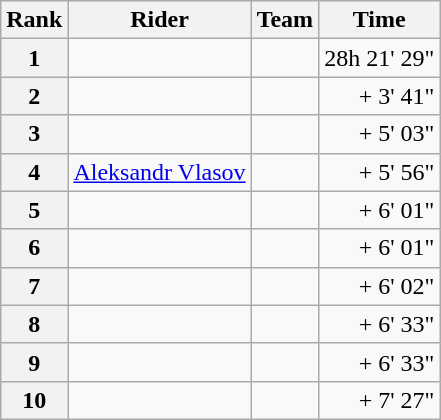<table class="wikitable" margin-bottom:0;">
<tr>
<th scope="col">Rank</th>
<th scope="col">Rider</th>
<th scope="col">Team</th>
<th scope="col">Time</th>
</tr>
<tr>
<th scope="row">1</th>
<td> </td>
<td></td>
<td align="right">28h 21' 29"</td>
</tr>
<tr>
<th scope="row">2</th>
<td></td>
<td></td>
<td align="right">+ 3' 41"</td>
</tr>
<tr>
<th scope="row">3</th>
<td></td>
<td></td>
<td align="right">+ 5' 03"</td>
</tr>
<tr>
<th scope="row">4</th>
<td> <a href='#'>Aleksandr Vlasov</a></td>
<td></td>
<td align="right">+ 5' 56"</td>
</tr>
<tr>
<th scope="row">5</th>
<td></td>
<td></td>
<td align="right">+ 6' 01"</td>
</tr>
<tr>
<th scope="row">6</th>
<td></td>
<td></td>
<td align="right">+ 6' 01"</td>
</tr>
<tr>
<th scope="row">7</th>
<td> </td>
<td></td>
<td align="right">+ 6' 02"</td>
</tr>
<tr>
<th scope="row">8</th>
<td> </td>
<td></td>
<td align="right">+ 6' 33"</td>
</tr>
<tr>
<th scope="row">9</th>
<td></td>
<td></td>
<td align="right">+ 6' 33"</td>
</tr>
<tr>
<th scope="row">10</th>
<td></td>
<td></td>
<td align="right">+ 7' 27"</td>
</tr>
</table>
